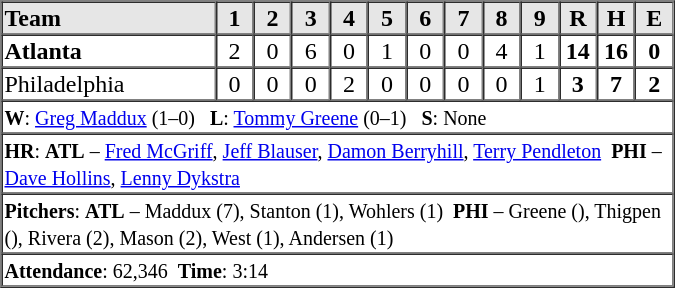<table border=1 cellspacing=0 width=450 style="margin-left:3em;">
<tr style="text-align:center; background-color:#e6e6e6;">
<th align=left width=28%>Team</th>
<th width=5%>1</th>
<th width=5%>2</th>
<th width=5%>3</th>
<th width=5%>4</th>
<th width=5%>5</th>
<th width=5%>6</th>
<th width=5%>7</th>
<th width=5%>8</th>
<th width=5%>9</th>
<th width=5%>R</th>
<th width=5%>H</th>
<th width=5%>E</th>
</tr>
<tr style="text-align:center;">
<td align=left><strong>Atlanta</strong></td>
<td>2</td>
<td>0</td>
<td>6</td>
<td>0</td>
<td>1</td>
<td>0</td>
<td>0</td>
<td>4</td>
<td>1</td>
<td><strong>14</strong></td>
<td><strong>16</strong></td>
<td><strong>0</strong></td>
</tr>
<tr style="text-align:center;">
<td align=left>Philadelphia</td>
<td>0</td>
<td>0</td>
<td>0</td>
<td>2</td>
<td>0</td>
<td>0</td>
<td>0</td>
<td>0</td>
<td>1</td>
<td><strong>3</strong></td>
<td><strong>7</strong></td>
<td><strong>2</strong></td>
</tr>
<tr style="text-align:left;">
<td colspan=13><small><strong>W</strong>: <a href='#'>Greg Maddux</a> (1–0)   <strong>L</strong>: <a href='#'>Tommy Greene</a> (0–1)   <strong>S</strong>: None</small></td>
</tr>
<tr style="text-align:left;">
<td colspan=13><small><strong>HR</strong>: <strong>ATL</strong> – <a href='#'>Fred McGriff</a>, <a href='#'>Jeff Blauser</a>, <a href='#'>Damon Berryhill</a>, <a href='#'>Terry Pendleton</a>  <strong>PHI</strong> – <a href='#'>Dave Hollins</a>, <a href='#'>Lenny Dykstra</a></small></td>
</tr>
<tr style="text-align:left;">
<td colspan=13><small><strong>Pitchers</strong>: <strong>ATL</strong> – Maddux (7), Stanton (1), Wohlers (1)  <strong>PHI</strong> – Greene (), Thigpen (), Rivera (2), Mason (2), West (1), Andersen (1)</small></td>
</tr>
<tr style="text-align:left;">
<td colspan=13><small><strong>Attendance</strong>: 62,346  <strong>Time</strong>: 3:14</small></td>
</tr>
</table>
